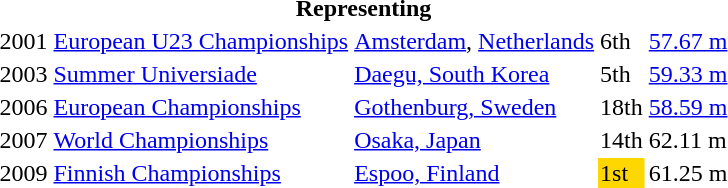<table>
<tr>
<th colspan="5">Representing </th>
</tr>
<tr>
<td>2001</td>
<td><a href='#'>European U23 Championships</a></td>
<td><a href='#'>Amsterdam</a>, <a href='#'>Netherlands</a></td>
<td>6th</td>
<td><a href='#'>57.67 m</a></td>
</tr>
<tr>
<td>2003</td>
<td><a href='#'>Summer Universiade</a></td>
<td><a href='#'>Daegu, South Korea</a></td>
<td>5th</td>
<td><a href='#'>59.33 m</a></td>
</tr>
<tr>
<td>2006</td>
<td><a href='#'>European Championships</a></td>
<td><a href='#'>Gothenburg, Sweden</a></td>
<td>18th</td>
<td><a href='#'>58.59 m</a></td>
</tr>
<tr>
<td>2007</td>
<td><a href='#'>World Championships</a></td>
<td><a href='#'>Osaka, Japan</a></td>
<td>14th</td>
<td>62.11 m</td>
</tr>
<tr>
<td>2009</td>
<td><a href='#'>Finnish Championships</a></td>
<td><a href='#'>Espoo, Finland</a></td>
<td bgcolor="gold">1st</td>
<td>61.25 m</td>
</tr>
</table>
